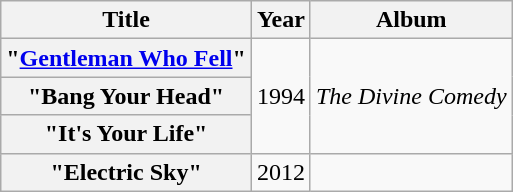<table class="wikitable plainrowheaders" style="text-align:center;">
<tr>
<th scope="col">Title</th>
<th scope="col">Year</th>
<th scope="col">Album</th>
</tr>
<tr>
<th scope="row">"<a href='#'>Gentleman Who Fell</a>"</th>
<td rowspan="3">1994</td>
<td rowspan="3"><em>The Divine Comedy</em></td>
</tr>
<tr>
<th scope="row">"Bang Your Head"</th>
</tr>
<tr>
<th scope="row">"It's Your Life"</th>
</tr>
<tr>
<th scope="row">"Electric Sky"</th>
<td>2012</td>
<td></td>
</tr>
</table>
